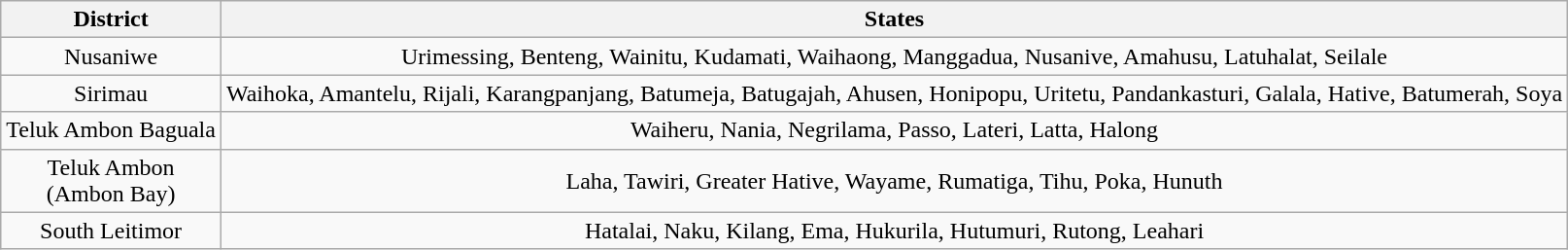<table class="wikitable sortable" style="text-align: center">
<tr>
<th>District</th>
<th>States</th>
</tr>
<tr>
<td>Nusaniwe</td>
<td>Urimessing, Benteng, Wainitu, Kudamati, Waihaong, Manggadua, Nusanive, Amahusu, Latuhalat, Seilale</td>
</tr>
<tr>
<td>Sirimau</td>
<td>Waihoka, Amantelu, Rijali, Karangpanjang, Batumeja, Batugajah, Ahusen, Honipopu, Uritetu, Pandankasturi, Galala, Hative, Batumerah, Soya</td>
</tr>
<tr>
<td>Teluk Ambon Baguala</td>
<td>Waiheru, Nania, Negrilama, Passo, Lateri, Latta, Halong</td>
</tr>
<tr>
<td>Teluk Ambon <br>(Ambon Bay)</td>
<td>Laha, Tawiri, Greater Hative, Wayame, Rumatiga, Tihu, Poka, Hunuth</td>
</tr>
<tr>
<td>South Leitimor</td>
<td>Hatalai, Naku, Kilang, Ema, Hukurila, Hutumuri, Rutong, Leahari</td>
</tr>
</table>
